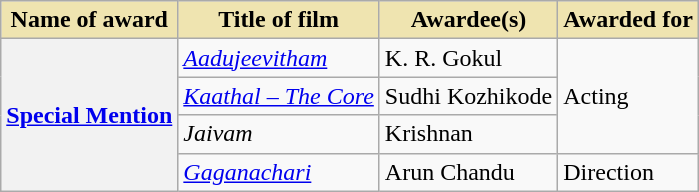<table class="wikitable plainrowheaders">
<tr>
<th style="background-color:#EFE4B0">Name of award</th>
<th style="background-color:#EFE4B0">Title of film</th>
<th style="background-color:#EFE4B0">Awardee(s)</th>
<th style="background-color:#EFE4B0" class="unsortable">Awarded for</th>
</tr>
<tr>
<th scope="row" rowspan="4"><a href='#'>Special Mention</a></th>
<td><em><a href='#'>Aadujeevitham</a></em></td>
<td>K. R. Gokul</td>
<td rowspan="3">Acting</td>
</tr>
<tr>
<td><em><a href='#'>Kaathal – The Core</a></em></td>
<td>Sudhi Kozhikode</td>
</tr>
<tr>
<td><em>Jaivam</em></td>
<td>Krishnan</td>
</tr>
<tr>
<td><em><a href='#'>Gaganachari</a></em></td>
<td>Arun Chandu</td>
<td>Direction</td>
</tr>
</table>
